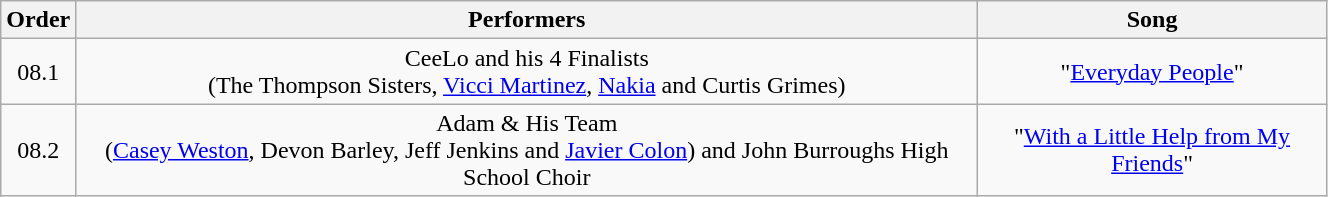<table class="wikitable" style="text-align:center; width:70%;">
<tr>
<th>Order</th>
<th>Performers</th>
<th>Song</th>
</tr>
<tr>
<td>08.1</td>
<td>CeeLo and his 4 Finalists<br>(The Thompson Sisters, <a href='#'>Vicci Martinez</a>, <a href='#'>Nakia</a> and Curtis Grimes)</td>
<td>"<a href='#'>Everyday People</a>"</td>
</tr>
<tr>
<td>08.2</td>
<td>Adam & His Team<br>(<a href='#'>Casey Weston</a>, Devon Barley, Jeff Jenkins and <a href='#'>Javier Colon</a>) and John Burroughs High School Choir</td>
<td>"<a href='#'>With a Little Help from My Friends</a>"</td>
</tr>
</table>
